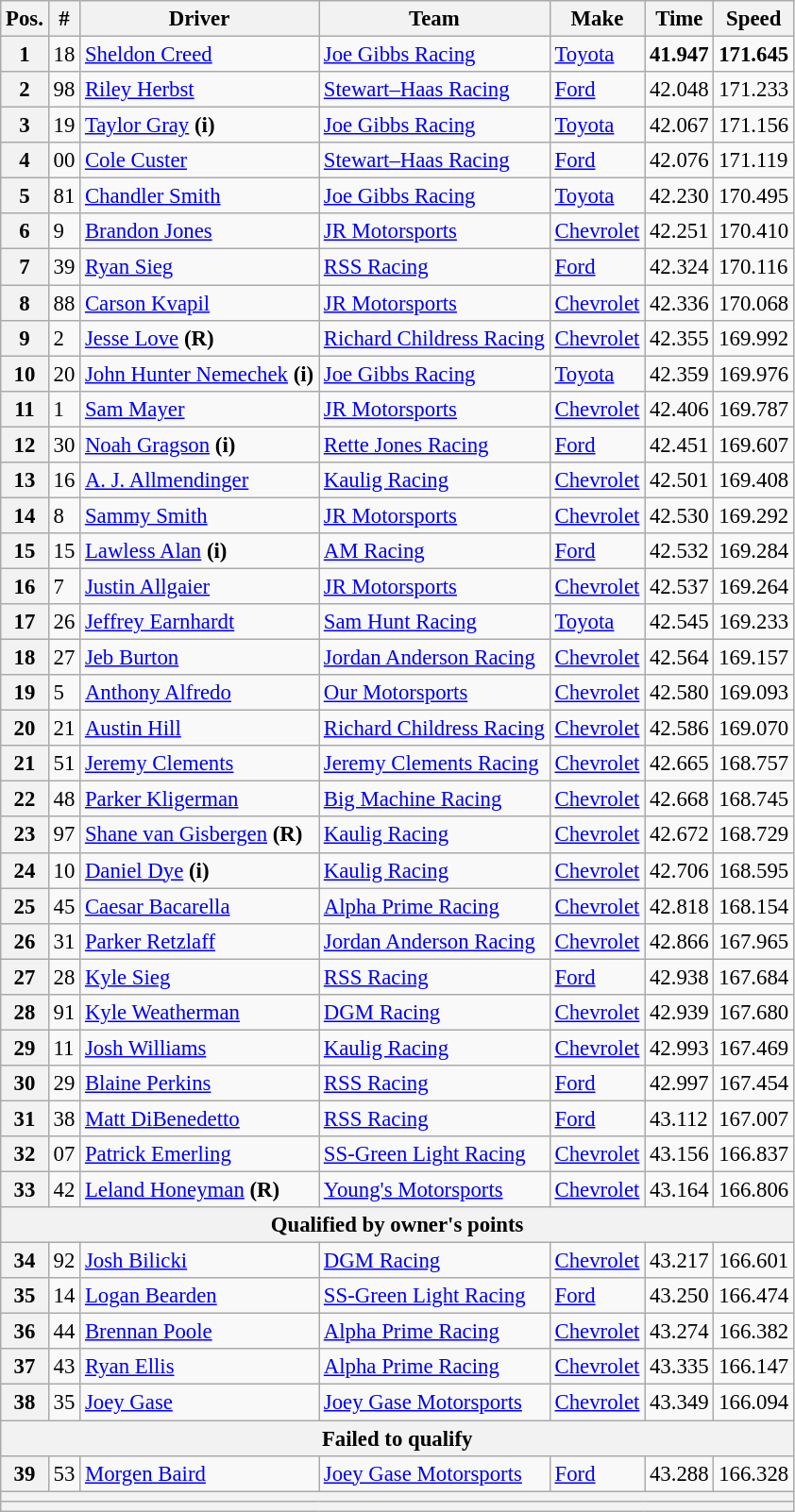<table class="wikitable" style="font-size:95%">
<tr>
<th>Pos.</th>
<th>#</th>
<th>Driver</th>
<th>Team</th>
<th>Make</th>
<th>Time</th>
<th>Speed</th>
</tr>
<tr>
<th>1</th>
<td>18</td>
<td><a href='#'>Sheldon Creed</a></td>
<td><a href='#'>Joe Gibbs Racing</a></td>
<td><a href='#'>Toyota</a></td>
<td><strong>41.947</strong></td>
<td><strong>171.645</strong></td>
</tr>
<tr>
<th>2</th>
<td>98</td>
<td><a href='#'>Riley Herbst</a></td>
<td><a href='#'>Stewart–Haas Racing</a></td>
<td><a href='#'>Ford</a></td>
<td>42.048</td>
<td>171.233</td>
</tr>
<tr>
<th>3</th>
<td>19</td>
<td><a href='#'>Taylor Gray</a> <strong>(i)</strong></td>
<td><a href='#'>Joe Gibbs Racing</a></td>
<td><a href='#'>Toyota</a></td>
<td>42.067</td>
<td>171.156</td>
</tr>
<tr>
<th>4</th>
<td>00</td>
<td><a href='#'>Cole Custer</a></td>
<td><a href='#'>Stewart–Haas Racing</a></td>
<td><a href='#'>Ford</a></td>
<td>42.076</td>
<td>171.119</td>
</tr>
<tr>
<th>5</th>
<td>81</td>
<td><a href='#'>Chandler Smith</a></td>
<td><a href='#'>Joe Gibbs Racing</a></td>
<td><a href='#'>Toyota</a></td>
<td>42.230</td>
<td>170.495</td>
</tr>
<tr>
<th>6</th>
<td>9</td>
<td><a href='#'>Brandon Jones</a></td>
<td><a href='#'>JR Motorsports</a></td>
<td><a href='#'>Chevrolet</a></td>
<td>42.251</td>
<td>170.410</td>
</tr>
<tr>
<th>7</th>
<td>39</td>
<td><a href='#'>Ryan Sieg</a></td>
<td><a href='#'>RSS Racing</a></td>
<td><a href='#'>Ford</a></td>
<td>42.324</td>
<td>170.116</td>
</tr>
<tr>
<th>8</th>
<td>88</td>
<td><a href='#'>Carson Kvapil</a></td>
<td><a href='#'>JR Motorsports</a></td>
<td><a href='#'>Chevrolet</a></td>
<td>42.336</td>
<td>170.068</td>
</tr>
<tr>
<th>9</th>
<td>2</td>
<td><a href='#'>Jesse Love</a> <strong>(R)</strong></td>
<td><a href='#'>Richard Childress Racing</a></td>
<td><a href='#'>Chevrolet</a></td>
<td>42.355</td>
<td>169.992</td>
</tr>
<tr>
<th>10</th>
<td>20</td>
<td><a href='#'>John Hunter Nemechek</a> <strong>(i)</strong></td>
<td><a href='#'>Joe Gibbs Racing</a></td>
<td><a href='#'>Toyota</a></td>
<td>42.359</td>
<td>169.976</td>
</tr>
<tr>
<th>11</th>
<td>1</td>
<td><a href='#'>Sam Mayer</a></td>
<td><a href='#'>JR Motorsports</a></td>
<td><a href='#'>Chevrolet</a></td>
<td>42.406</td>
<td>169.787</td>
</tr>
<tr>
<th>12</th>
<td>30</td>
<td><a href='#'>Noah Gragson</a> <strong>(i)</strong></td>
<td><a href='#'>Rette Jones Racing</a></td>
<td><a href='#'>Ford</a></td>
<td>42.451</td>
<td>169.607</td>
</tr>
<tr>
<th>13</th>
<td>16</td>
<td><a href='#'>A. J. Allmendinger</a></td>
<td><a href='#'>Kaulig Racing</a></td>
<td><a href='#'>Chevrolet</a></td>
<td>42.501</td>
<td>169.408</td>
</tr>
<tr>
<th>14</th>
<td>8</td>
<td><a href='#'>Sammy Smith</a></td>
<td><a href='#'>JR Motorsports</a></td>
<td><a href='#'>Chevrolet</a></td>
<td>42.530</td>
<td>169.292</td>
</tr>
<tr>
<th>15</th>
<td>15</td>
<td><a href='#'>Lawless Alan</a> <strong>(i)</strong></td>
<td><a href='#'>AM Racing</a></td>
<td><a href='#'>Ford</a></td>
<td>42.532</td>
<td>169.284</td>
</tr>
<tr>
<th>16</th>
<td>7</td>
<td><a href='#'>Justin Allgaier</a></td>
<td><a href='#'>JR Motorsports</a></td>
<td><a href='#'>Chevrolet</a></td>
<td>42.537</td>
<td>169.264</td>
</tr>
<tr>
<th>17</th>
<td>26</td>
<td><a href='#'>Jeffrey Earnhardt</a></td>
<td><a href='#'>Sam Hunt Racing</a></td>
<td><a href='#'>Toyota</a></td>
<td>42.545</td>
<td>169.233</td>
</tr>
<tr>
<th>18</th>
<td>27</td>
<td><a href='#'>Jeb Burton</a></td>
<td><a href='#'>Jordan Anderson Racing</a></td>
<td><a href='#'>Chevrolet</a></td>
<td>42.564</td>
<td>169.157</td>
</tr>
<tr>
<th>19</th>
<td>5</td>
<td><a href='#'>Anthony Alfredo</a></td>
<td><a href='#'>Our Motorsports</a></td>
<td><a href='#'>Chevrolet</a></td>
<td>42.580</td>
<td>169.093</td>
</tr>
<tr>
<th>20</th>
<td>21</td>
<td><a href='#'>Austin Hill</a></td>
<td><a href='#'>Richard Childress Racing</a></td>
<td><a href='#'>Chevrolet</a></td>
<td>42.586</td>
<td>169.070</td>
</tr>
<tr>
<th>21</th>
<td>51</td>
<td><a href='#'>Jeremy Clements</a></td>
<td><a href='#'>Jeremy Clements Racing</a></td>
<td><a href='#'>Chevrolet</a></td>
<td>42.665</td>
<td>168.757</td>
</tr>
<tr>
<th>22</th>
<td>48</td>
<td><a href='#'>Parker Kligerman</a></td>
<td><a href='#'>Big Machine Racing</a></td>
<td><a href='#'>Chevrolet</a></td>
<td>42.668</td>
<td>168.745</td>
</tr>
<tr>
<th>23</th>
<td>97</td>
<td><a href='#'>Shane van Gisbergen</a> <strong>(R)</strong></td>
<td><a href='#'>Kaulig Racing</a></td>
<td><a href='#'>Chevrolet</a></td>
<td>42.672</td>
<td>168.729</td>
</tr>
<tr>
<th>24</th>
<td>10</td>
<td><a href='#'>Daniel Dye</a> <strong>(i)</strong></td>
<td><a href='#'>Kaulig Racing</a></td>
<td><a href='#'>Chevrolet</a></td>
<td>42.706</td>
<td>168.595</td>
</tr>
<tr>
<th>25</th>
<td>45</td>
<td><a href='#'>Caesar Bacarella</a></td>
<td><a href='#'>Alpha Prime Racing</a></td>
<td><a href='#'>Chevrolet</a></td>
<td>42.818</td>
<td>168.154</td>
</tr>
<tr>
<th>26</th>
<td>31</td>
<td><a href='#'>Parker Retzlaff</a></td>
<td><a href='#'>Jordan Anderson Racing</a></td>
<td><a href='#'>Chevrolet</a></td>
<td>42.866</td>
<td>167.965</td>
</tr>
<tr>
<th>27</th>
<td>28</td>
<td><a href='#'>Kyle Sieg</a></td>
<td><a href='#'>RSS Racing</a></td>
<td><a href='#'>Ford</a></td>
<td>42.938</td>
<td>167.684</td>
</tr>
<tr>
<th>28</th>
<td>91</td>
<td><a href='#'>Kyle Weatherman</a></td>
<td><a href='#'>DGM Racing</a></td>
<td><a href='#'>Chevrolet</a></td>
<td>42.939</td>
<td>167.680</td>
</tr>
<tr>
<th>29</th>
<td>11</td>
<td><a href='#'>Josh Williams</a></td>
<td><a href='#'>Kaulig Racing</a></td>
<td><a href='#'>Chevrolet</a></td>
<td>42.993</td>
<td>167.469</td>
</tr>
<tr>
<th>30</th>
<td>29</td>
<td><a href='#'>Blaine Perkins</a></td>
<td><a href='#'>RSS Racing</a></td>
<td><a href='#'>Ford</a></td>
<td>42.997</td>
<td>167.454</td>
</tr>
<tr>
<th>31</th>
<td>38</td>
<td><a href='#'>Matt DiBenedetto</a></td>
<td><a href='#'>RSS Racing</a></td>
<td><a href='#'>Ford</a></td>
<td>43.112</td>
<td>167.007</td>
</tr>
<tr>
<th>32</th>
<td>07</td>
<td><a href='#'>Patrick Emerling</a></td>
<td><a href='#'>SS-Green Light Racing</a></td>
<td><a href='#'>Chevrolet</a></td>
<td>43.156</td>
<td>166.837</td>
</tr>
<tr>
<th>33</th>
<td>42</td>
<td><a href='#'>Leland Honeyman</a> <strong>(R)</strong></td>
<td><a href='#'>Young's Motorsports</a></td>
<td><a href='#'>Chevrolet</a></td>
<td>43.164</td>
<td>166.806</td>
</tr>
<tr>
<th colspan="7">Qualified by owner's points</th>
</tr>
<tr>
<th>34</th>
<td>92</td>
<td><a href='#'>Josh Bilicki</a></td>
<td><a href='#'>DGM Racing</a></td>
<td><a href='#'>Chevrolet</a></td>
<td>43.217</td>
<td>166.601</td>
</tr>
<tr>
<th>35</th>
<td>14</td>
<td><a href='#'>Logan Bearden</a></td>
<td><a href='#'>SS-Green Light Racing</a></td>
<td><a href='#'>Ford</a></td>
<td>43.250</td>
<td>166.474</td>
</tr>
<tr>
<th>36</th>
<td>44</td>
<td><a href='#'>Brennan Poole</a></td>
<td><a href='#'>Alpha Prime Racing</a></td>
<td><a href='#'>Chevrolet</a></td>
<td>43.274</td>
<td>166.382</td>
</tr>
<tr>
<th>37</th>
<td>43</td>
<td><a href='#'>Ryan Ellis</a></td>
<td><a href='#'>Alpha Prime Racing</a></td>
<td><a href='#'>Chevrolet</a></td>
<td>43.335</td>
<td>166.147</td>
</tr>
<tr>
<th>38</th>
<td>35</td>
<td><a href='#'>Joey Gase</a></td>
<td><a href='#'>Joey Gase Motorsports</a></td>
<td><a href='#'>Chevrolet</a></td>
<td>43.349</td>
<td>166.094</td>
</tr>
<tr>
<th colspan="7">Failed to qualify</th>
</tr>
<tr>
<th>39</th>
<td>53</td>
<td><a href='#'>Morgen Baird</a></td>
<td><a href='#'>Joey Gase Motorsports</a></td>
<td><a href='#'>Ford</a></td>
<td>43.288</td>
<td>166.328</td>
</tr>
<tr>
<th colspan="7"></th>
</tr>
<tr>
<th colspan="7"></th>
</tr>
</table>
